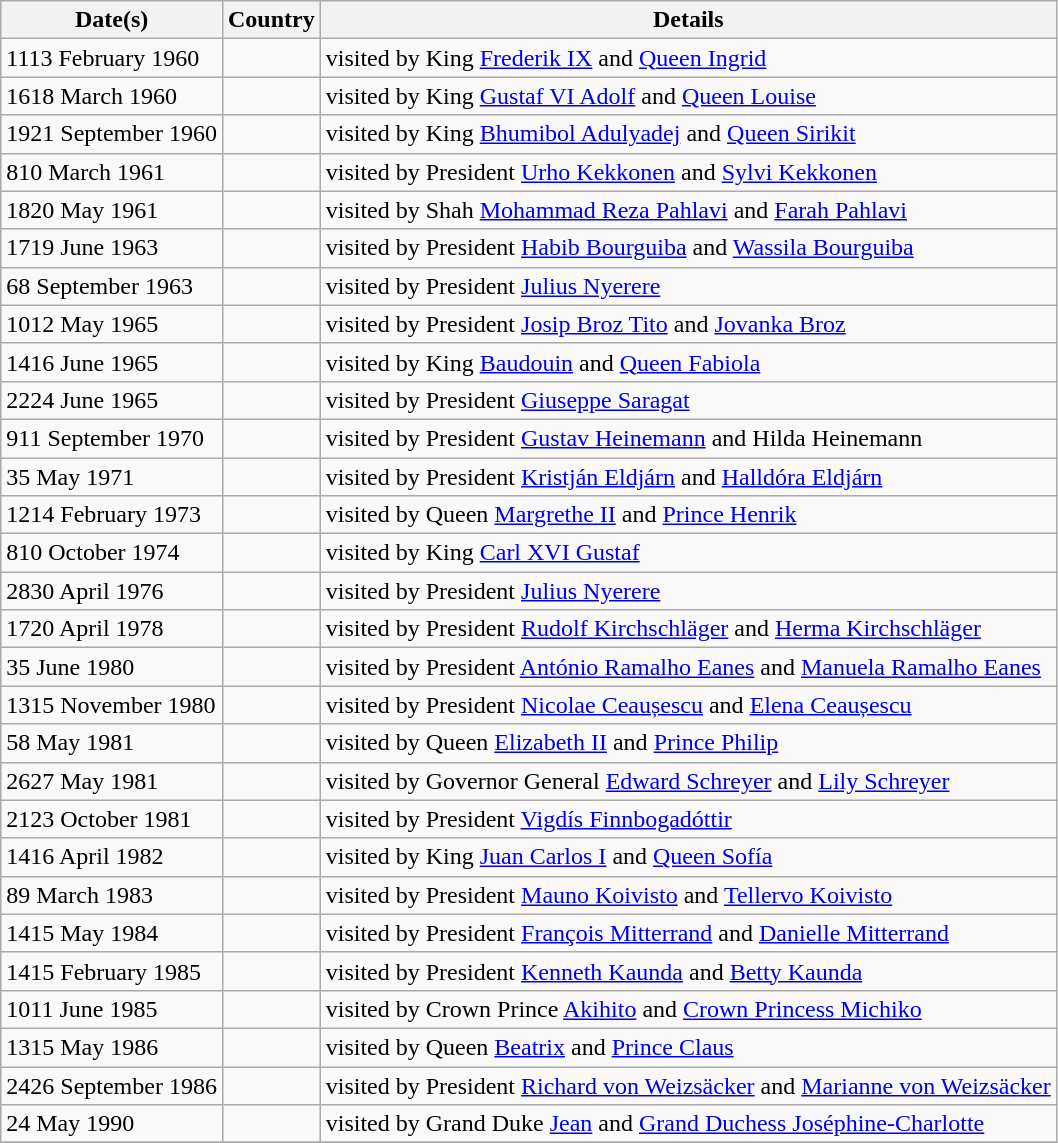<table class="wikitable">
<tr>
<th>Date(s)</th>
<th>Country</th>
<th>Details</th>
</tr>
<tr>
<td>1113 February 1960</td>
<td></td>
<td>visited by King <a href='#'>Frederik IX</a> and <a href='#'>Queen Ingrid</a></td>
</tr>
<tr>
<td>1618 March 1960</td>
<td></td>
<td>visited by King <a href='#'>Gustaf VI Adolf</a> and <a href='#'>Queen Louise</a></td>
</tr>
<tr>
<td>1921 September 1960</td>
<td></td>
<td>visited by King <a href='#'>Bhumibol Adulyadej</a> and <a href='#'>Queen Sirikit</a></td>
</tr>
<tr>
<td>810 March 1961</td>
<td></td>
<td>visited by President <a href='#'>Urho Kekkonen</a> and <a href='#'>Sylvi Kekkonen</a></td>
</tr>
<tr>
<td>1820 May 1961</td>
<td></td>
<td>visited by Shah <a href='#'>Mohammad Reza Pahlavi</a> and <a href='#'>Farah Pahlavi</a></td>
</tr>
<tr>
<td>1719 June 1963</td>
<td></td>
<td>visited by President <a href='#'>Habib Bourguiba</a> and <a href='#'>Wassila Bourguiba</a></td>
</tr>
<tr>
<td>68 September 1963</td>
<td></td>
<td>visited by President <a href='#'>Julius Nyerere</a></td>
</tr>
<tr>
<td>1012 May 1965</td>
<td></td>
<td>visited by President <a href='#'>Josip Broz Tito</a> and <a href='#'>Jovanka Broz</a></td>
</tr>
<tr>
<td>1416 June 1965</td>
<td></td>
<td>visited by King <a href='#'>Baudouin</a> and <a href='#'>Queen Fabiola</a></td>
</tr>
<tr>
<td>2224 June 1965</td>
<td></td>
<td>visited by President <a href='#'>Giuseppe Saragat</a></td>
</tr>
<tr>
<td>911 September 1970</td>
<td></td>
<td>visited by President <a href='#'>Gustav Heinemann</a> and Hilda Heinemann</td>
</tr>
<tr>
<td>35 May 1971</td>
<td></td>
<td>visited by President <a href='#'>Kristján Eldjárn</a> and <a href='#'>Halldóra Eldjárn</a></td>
</tr>
<tr>
<td>1214 February 1973</td>
<td></td>
<td>visited by Queen <a href='#'>Margrethe II</a> and <a href='#'>Prince Henrik</a></td>
</tr>
<tr>
<td>810 October 1974</td>
<td></td>
<td>visited by King <a href='#'>Carl XVI Gustaf</a></td>
</tr>
<tr>
<td>2830 April 1976</td>
<td></td>
<td>visited by President <a href='#'>Julius Nyerere</a></td>
</tr>
<tr>
<td>1720 April 1978</td>
<td></td>
<td>visited by President <a href='#'>Rudolf Kirchschläger</a> and <a href='#'>Herma Kirchschläger</a></td>
</tr>
<tr>
<td>35 June 1980</td>
<td></td>
<td>visited by President <a href='#'>António Ramalho Eanes</a> and <a href='#'>Manuela Ramalho Eanes</a></td>
</tr>
<tr>
<td>1315 November 1980</td>
<td></td>
<td>visited by President <a href='#'>Nicolae Ceaușescu</a> and <a href='#'>Elena Ceaușescu</a></td>
</tr>
<tr>
<td>58 May 1981</td>
<td></td>
<td>visited by Queen <a href='#'>Elizabeth II</a> and <a href='#'>Prince Philip</a></td>
</tr>
<tr>
<td>2627 May 1981</td>
<td></td>
<td>visited by Governor General <a href='#'>Edward Schreyer</a> and <a href='#'>Lily Schreyer</a></td>
</tr>
<tr>
<td>2123 October 1981</td>
<td></td>
<td>visited by President <a href='#'>Vigdís Finnbogadóttir</a></td>
</tr>
<tr>
<td>1416 April 1982</td>
<td></td>
<td>visited by King <a href='#'>Juan Carlos I</a> and <a href='#'>Queen Sofía</a></td>
</tr>
<tr>
<td>89 March 1983</td>
<td></td>
<td>visited by President <a href='#'>Mauno Koivisto</a> and <a href='#'>Tellervo Koivisto</a></td>
</tr>
<tr>
<td>1415 May 1984</td>
<td></td>
<td>visited by President <a href='#'>François Mitterrand</a> and <a href='#'>Danielle Mitterrand</a></td>
</tr>
<tr>
<td>1415 February 1985</td>
<td></td>
<td>visited by President <a href='#'>Kenneth Kaunda</a> and <a href='#'>Betty Kaunda</a></td>
</tr>
<tr>
<td>1011 June 1985</td>
<td></td>
<td>visited by Crown Prince <a href='#'>Akihito</a> and <a href='#'>Crown Princess Michiko</a></td>
</tr>
<tr>
<td>1315 May 1986</td>
<td></td>
<td>visited by Queen <a href='#'>Beatrix</a> and <a href='#'>Prince Claus</a></td>
</tr>
<tr>
<td>2426 September 1986</td>
<td></td>
<td>visited by President <a href='#'>Richard von Weizsäcker</a> and <a href='#'>Marianne von Weizsäcker</a></td>
</tr>
<tr>
<td>24 May 1990</td>
<td></td>
<td>visited by Grand Duke <a href='#'>Jean</a> and <a href='#'>Grand Duchess Joséphine-Charlotte</a></td>
</tr>
<tr>
</tr>
</table>
